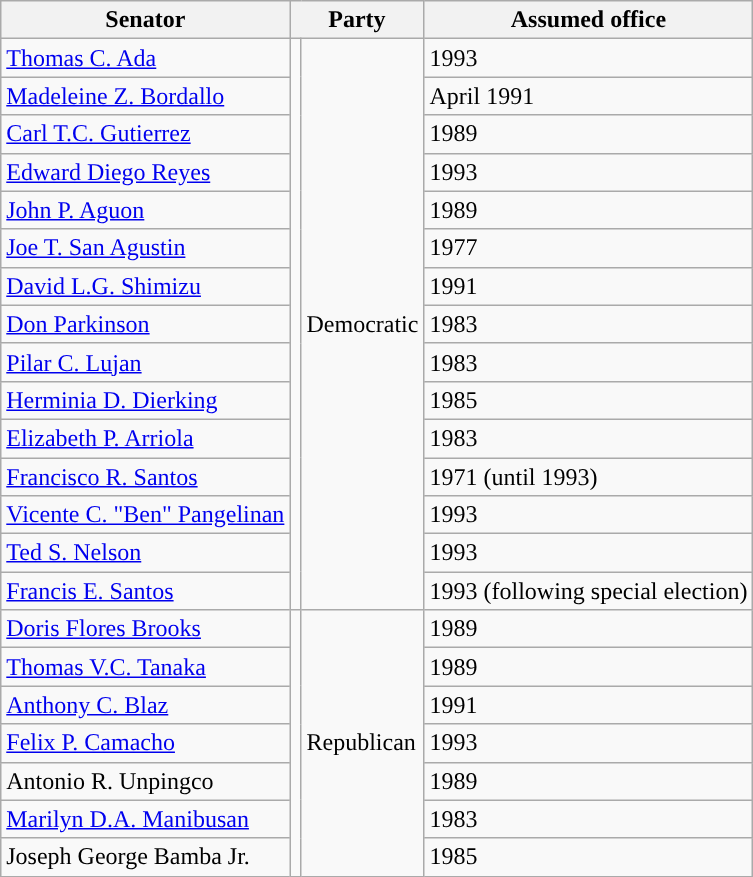<table class="wikitable sortable" id="votingmembers">
<tr style="vertical-align:bottom;">
<th>Senator</th>
<th colspan=2>Party</th>
<th>Assumed office</th>
</tr>
<tr>
<td><a href='#'>Thomas C. Ada</a></td>
<td rowspan="15" style="background-color:"></td>
<td rowspan="15">Democratic</td>
<td>1993</td>
</tr>
<tr>
<td><a href='#'>Madeleine Z. Bordallo</a></td>
<td>April 1991</td>
</tr>
<tr>
<td><a href='#'>Carl T.C. Gutierrez</a></td>
<td>1989</td>
</tr>
<tr>
<td><a href='#'>Edward Diego Reyes</a></td>
<td>1993</td>
</tr>
<tr>
<td><a href='#'>John P. Aguon</a></td>
<td>1989</td>
</tr>
<tr>
<td><a href='#'>Joe T. San Agustin</a></td>
<td>1977</td>
</tr>
<tr>
<td><a href='#'>David L.G. Shimizu</a></td>
<td>1991</td>
</tr>
<tr>
<td><a href='#'>Don Parkinson</a></td>
<td>1983</td>
</tr>
<tr>
<td><a href='#'>Pilar C. Lujan</a></td>
<td>1983</td>
</tr>
<tr>
<td><a href='#'>Herminia D. Dierking</a></td>
<td>1985</td>
</tr>
<tr>
<td><a href='#'>Elizabeth P. Arriola</a></td>
<td>1983</td>
</tr>
<tr>
<td><a href='#'>Francisco R. Santos</a></td>
<td>1971 (until 1993)</td>
</tr>
<tr>
<td><a href='#'>Vicente C. "Ben" Pangelinan</a></td>
<td>1993</td>
</tr>
<tr>
<td><a href='#'>Ted S. Nelson</a></td>
<td>1993</td>
</tr>
<tr>
<td><a href='#'>Francis E. Santos</a></td>
<td>1993 (following special election)</td>
</tr>
<tr>
<td><a href='#'>Doris Flores Brooks</a></td>
<td rowspan="7" style="background-color:"></td>
<td rowspan="7">Republican</td>
<td>1989</td>
</tr>
<tr>
<td><a href='#'>Thomas V.C. Tanaka</a></td>
<td>1989</td>
</tr>
<tr>
<td><a href='#'>Anthony C. Blaz</a></td>
<td>1991</td>
</tr>
<tr>
<td><a href='#'>Felix P. Camacho</a></td>
<td>1993</td>
</tr>
<tr>
<td>Antonio R. Unpingco</td>
<td>1989</td>
</tr>
<tr>
<td><a href='#'>Marilyn D.A. Manibusan</a></td>
<td>1983</td>
</tr>
<tr>
<td>Joseph George Bamba Jr.</td>
<td>1985</td>
</tr>
</table>
